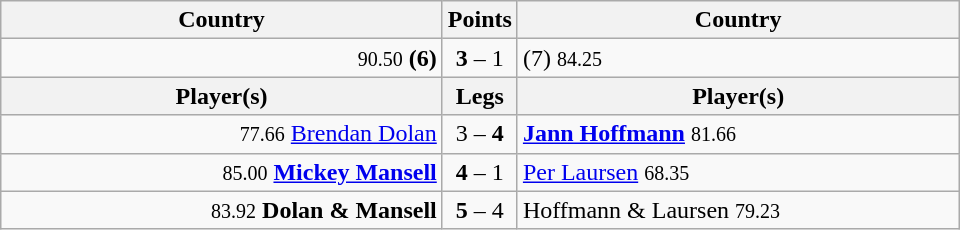<table class=wikitable style="text-align:center">
<tr>
<th width=287>Country</th>
<th width=1>Points</th>
<th width=287>Country</th>
</tr>
<tr align=left>
<td align=right><small><span>90.50</span></small> <strong> (6)</strong></td>
<td align=center><strong>3</strong> – 1</td>
<td> (7) <small><span>84.25</span></small></td>
</tr>
<tr>
<th width=287>Player(s)</th>
<th width=1>Legs</th>
<th width=287>Player(s)</th>
</tr>
<tr align=left>
<td align=right><small><span>77.66</span></small> <a href='#'>Brendan Dolan</a></td>
<td align=center>3 – <strong>4</strong></td>
<td><strong><a href='#'>Jann Hoffmann</a></strong> <small><span>81.66</span></small></td>
</tr>
<tr align=left>
<td align=right><small><span>85.00</span></small> <strong><a href='#'>Mickey Mansell</a></strong></td>
<td align=center><strong>4</strong> – 1</td>
<td><a href='#'>Per Laursen</a> <small><span>68.35</span></small></td>
</tr>
<tr align=left>
<td align=right><small><span>83.92</span></small> <strong>Dolan & Mansell</strong></td>
<td align=center><strong>5</strong> – 4</td>
<td>Hoffmann & Laursen <small><span>79.23</span></small></td>
</tr>
</table>
